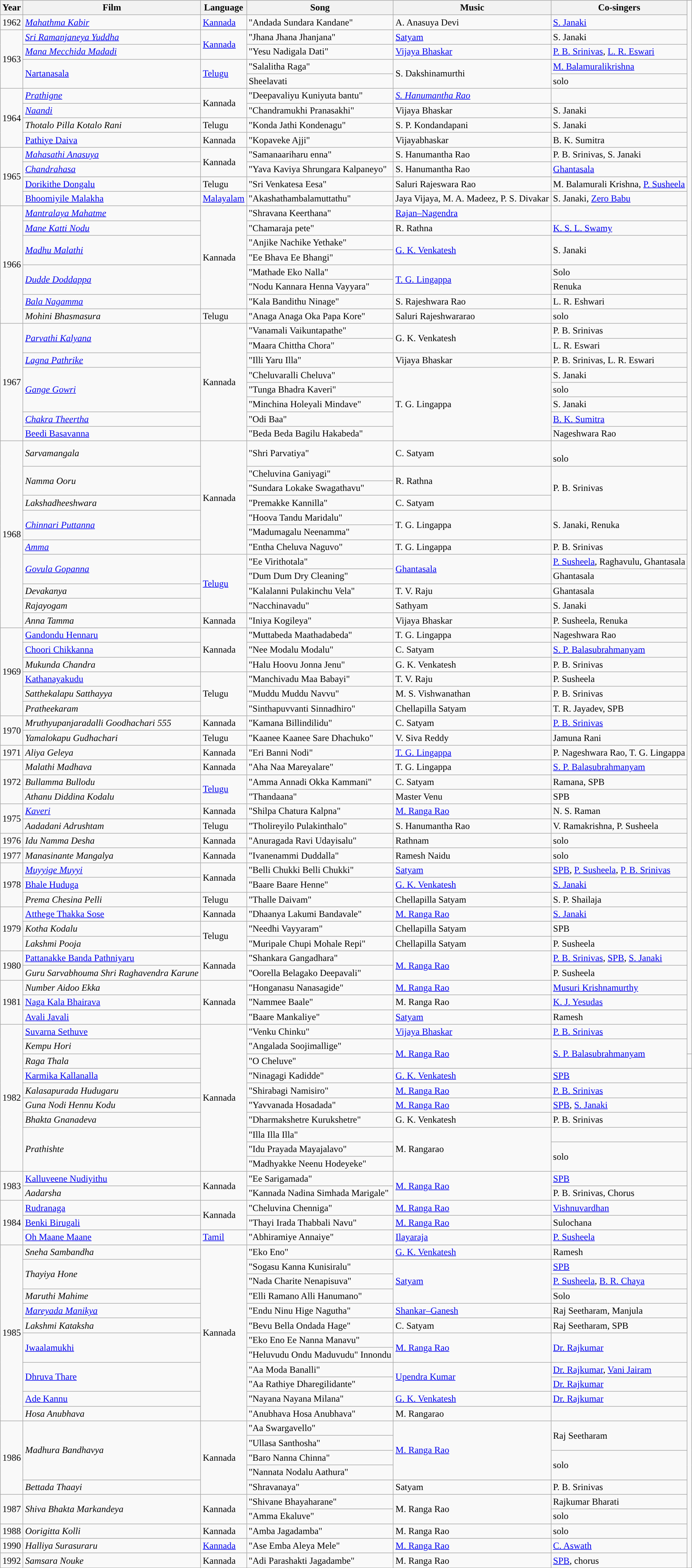<table class="wikitable">
<tr>
<th>Year</th>
<th>Film</th>
<th>Language</th>
<th>Song</th>
<th>Music</th>
<th>Co-singers</th>
</tr>
<tr>
<td>1962</td>
<td><em><a href='#'>Mahathma Kabir</a></em></td>
<td><a href='#'>Kannada</a></td>
<td>"Andada Sundara Kandane"</td>
<td>A. Anasuya Devi</td>
<td><a href='#'>S. Janaki</a></td>
</tr>
<tr>
<td rowspan=4>1963</td>
<td rowspan=><em><a href='#'>Sri Ramanjaneya Yuddha</a></em></td>
<td rowspan=2><a href='#'>Kannada</a></td>
<td>"Jhana Jhana Jhanjana"</td>
<td rowspan=><a href='#'>Satyam</a></td>
<td rowspan=>S. Janaki</td>
</tr>
<tr>
<td><em><a href='#'>Mana Mecchida Madadi</a></em></td>
<td>"Yesu Nadigala Dati"</td>
<td><a href='#'>Vijaya Bhaskar</a></td>
<td><a href='#'>P. B. Srinivas</a>, <a href='#'>L. R. Eswari</a></td>
</tr>
<tr>
<td rowspan=2><a href='#'>Nartanasala</a></td>
<td rowspan=2><a href='#'>Telugu</a></td>
<td rowspan=>"Salalitha Raga"</td>
<td rowspan=2>S. Dakshinamurthi</td>
<td><a href='#'>M. Balamuralikrishna</a></td>
</tr>
<tr>
<td>Sheelavati</td>
<td>solo</td>
</tr>
<tr>
<td rowspan=4>1964</td>
<td rowspan=><em><a href='#'>Prathigne</a></em></td>
<td rowspan=2>Kannada</td>
<td>"Deepavaliyu Kuniyuta bantu"</td>
<td rowspan=><em><a href='#'>S. Hanumantha Rao</a></em></td>
<td rowspan=></td>
</tr>
<tr>
<td><em><a href='#'>Naandi</a></em></td>
<td>"Chandramukhi Pranasakhi"</td>
<td>Vijaya Bhaskar</td>
<td>S. Janaki</td>
</tr>
<tr>
<td><em>Thotalo Pilla Kotalo Rani</em></td>
<td>Telugu</td>
<td>"Konda Jathi Kondenagu"</td>
<td>S. P. Kondandapani</td>
<td>S. Janaki</td>
</tr>
<tr>
<td><a href='#'>Pathiye Daiva</a></td>
<td>Kannada</td>
<td>"Kopaveke Ajji"</td>
<td>Vijayabhaskar</td>
<td>B. K. Sumitra</td>
</tr>
<tr>
<td rowspan=4>1965</td>
<td rowspan=><em><a href='#'>Mahasathi Anasuya</a></em></td>
<td rowspan=2>Kannada</td>
<td>"Samanaariharu enna"</td>
<td rowspan=>S. Hanumantha Rao</td>
<td>P. B. Srinivas, S. Janaki</td>
</tr>
<tr>
<td><em><a href='#'>Chandrahasa</a></em></td>
<td>"Yava Kaviya Shrungara Kalpaneyo"</td>
<td>S. Hanumantha Rao</td>
<td><a href='#'>Ghantasala</a></td>
</tr>
<tr>
<td><a href='#'>Dorikithe Dongalu</a></td>
<td>Telugu</td>
<td>"Sri Venkatesa Eesa"</td>
<td>Saluri Rajeswara Rao</td>
<td>M. Balamurali Krishna, <a href='#'>P. Susheela</a></td>
</tr>
<tr>
<td><a href='#'>Bhoomiyile Malakha</a></td>
<td><a href='#'>Malayalam</a></td>
<td>"Akashathambalamuttathu"</td>
<td>Jaya Vijaya, M. A. Madeez, P. S. Divakar</td>
<td>S. Janaki, <a href='#'>Zero Babu</a></td>
</tr>
<tr>
<td rowspan=8>1966</td>
<td rowspan=><em><a href='#'>Mantralaya Mahatme</a></em></td>
<td rowspan=7>Kannada</td>
<td rowspan=>"Shravana Keerthana"</td>
<td rowspan=><a href='#'>Rajan–Nagendra</a></td>
<td rowspan=></td>
</tr>
<tr>
<td><em><a href='#'>Mane Katti Nodu</a></em></td>
<td>"Chamaraja pete"</td>
<td>R. Rathna</td>
<td><a href='#'>K. S. L. Swamy</a></td>
</tr>
<tr>
<td rowspan=2><em><a href='#'>Madhu Malathi</a></em></td>
<td>"Anjike Nachike Yethake"</td>
<td rowspan=2><a href='#'>G. K. Venkatesh</a></td>
<td rowspan=2>S. Janaki</td>
</tr>
<tr>
<td>"Ee Bhava Ee Bhangi"</td>
</tr>
<tr>
<td rowspan=2><em><a href='#'>Dudde Doddappa</a></em></td>
<td>"Mathade Eko Nalla"</td>
<td rowspan=2><a href='#'>T. G. Lingappa</a></td>
<td rowspan=>Solo</td>
</tr>
<tr>
<td>"Nodu Kannara Henna Vayyara"</td>
<td>Renuka</td>
</tr>
<tr>
<td><em><a href='#'>Bala Nagamma</a></em></td>
<td>"Kala Bandithu Ninage"</td>
<td>S. Rajeshwara Rao</td>
<td>L. R. Eshwari</td>
</tr>
<tr>
<td><em>Mohini Bhasmasura</em></td>
<td>Telugu</td>
<td>"Anaga Anaga Oka Papa Kore"</td>
<td>Saluri Rajeshwararao</td>
<td>solo</td>
</tr>
<tr>
<td rowspan=8>1967</td>
<td rowspan=2><em><a href='#'>Parvathi Kalyana</a></em></td>
<td rowspan=8>Kannada</td>
<td>"Vanamali Vaikuntapathe"</td>
<td rowspan=2>G. K. Venkatesh</td>
<td>P. B. Srinivas</td>
</tr>
<tr>
<td>"Maara Chittha Chora"</td>
<td>L. R. Eswari</td>
</tr>
<tr>
<td><em><a href='#'>Lagna Pathrike</a></em></td>
<td>"Illi Yaru Illa"</td>
<td>Vijaya Bhaskar</td>
<td>P. B. Srinivas, L. R. Eswari</td>
</tr>
<tr>
<td rowspan=3><em><a href='#'>Gange Gowri</a></em></td>
<td>"Cheluvaralli Cheluva"</td>
<td rowspan=5>T. G. Lingappa</td>
<td>S. Janaki</td>
</tr>
<tr>
<td>"Tunga Bhadra Kaveri"</td>
<td>solo</td>
</tr>
<tr>
<td>"Minchina Holeyali Mindave"</td>
<td>S. Janaki</td>
</tr>
<tr>
<td><em><a href='#'>Chakra Theertha</a></em></td>
<td>"Odi Baa"</td>
<td><a href='#'>B. K. Sumitra</a></td>
</tr>
<tr>
<td><a href='#'>Beedi Basavanna</a></td>
<td>"Beda Beda Bagilu Hakabeda"</td>
<td>Nageshwara Rao</td>
</tr>
<tr>
<td rowspan=12>1968</td>
<td rowspan=><em>Sarvamangala</em></td>
<td rowspan=7>Kannada</td>
<td>"Shri Parvatiya"</td>
<td rowspan=>C. Satyam</td>
<td rowspan=><br>solo</td>
</tr>
<tr>
<td rowspan=2><em>Namma Ooru</em></td>
<td rowspan=>"Cheluvina Ganiyagi"</td>
<td rowspan=2>R. Rathna</td>
<td rowspan=3>P. B. Srinivas</td>
</tr>
<tr>
<td>"Sundara Lokake Swagathavu"</td>
</tr>
<tr>
<td><em>Lakshadheeshwara</em></td>
<td>"Premakke Kannilla"</td>
<td>C. Satyam</td>
</tr>
<tr>
<td rowspan=2><em><a href='#'>Chinnari Puttanna</a></em></td>
<td rowspan=>"Hoova Tandu Maridalu"</td>
<td rowspan=2>T. G. Lingappa</td>
<td rowspan=2>S. Janaki, Renuka</td>
</tr>
<tr>
<td>"Madumagalu Neenamma"</td>
</tr>
<tr>
<td><em><a href='#'>Amma</a></em></td>
<td>"Entha Cheluva Naguvo"</td>
<td>T. G. Lingappa</td>
<td>P. B. Srinivas</td>
</tr>
<tr>
<td rowspan=2><em><a href='#'>Govula Gopanna</a></em></td>
<td rowspan=4><a href='#'>Telugu</a></td>
<td rowspan=>"Ee Virithotala"</td>
<td rowspan=2><a href='#'>Ghantasala</a></td>
<td rowspan=><a href='#'>P. Susheela</a>, Raghavulu, Ghantasala</td>
</tr>
<tr>
<td>"Dum Dum Dry Cleaning"</td>
<td>Ghantasala</td>
</tr>
<tr>
<td><em>Devakanya</em></td>
<td>"Kalalanni Pulakinchu Vela"</td>
<td>T. V. Raju</td>
<td>Ghantasala</td>
</tr>
<tr>
<td><em>Rajayogam</em></td>
<td>"Nacchinavadu"</td>
<td>Sathyam</td>
<td>S. Janaki</td>
</tr>
<tr>
<td><em>Anna Tamma</em></td>
<td>Kannada</td>
<td>"Iniya Kogileya"</td>
<td>Vijaya Bhaskar</td>
<td>P. Susheela, Renuka</td>
</tr>
<tr>
<td rowspan=6>1969</td>
<td><a href='#'>Gandondu Hennaru</a></td>
<td rowspan=3>Kannada</td>
<td>"Muttabeda Maathadabeda"</td>
<td>T. G. Lingappa</td>
<td>Nageshwara Rao</td>
</tr>
<tr>
<td><a href='#'>Choori Chikkanna</a></td>
<td>"Nee Modalu Modalu"</td>
<td>C. Satyam</td>
<td><a href='#'>S. P. Balasubrahmanyam</a></td>
</tr>
<tr>
<td><em>Mukunda Chandra</em></td>
<td>"Halu Hoovu Jonna Jenu"</td>
<td>G. K. Venkatesh</td>
<td>P. B. Srinivas</td>
</tr>
<tr>
<td><a href='#'>Kathanayakudu</a></td>
<td rowspan=3>Telugu</td>
<td>"Manchivadu Maa Babayi"</td>
<td>T. V. Raju</td>
<td>P. Susheela</td>
</tr>
<tr>
<td><em>Satthekalapu Satthayya</em></td>
<td>"Muddu Muddu Navvu"</td>
<td>M. S. Vishwanathan</td>
<td>P. B. Srinivas</td>
</tr>
<tr>
<td><em>Pratheekaram</em></td>
<td>"Sinthapuvvanti Sinnadhiro"</td>
<td>Chellapilla Satyam</td>
<td>T. R. Jayadev, SPB</td>
</tr>
<tr>
<td rowspan=2>1970</td>
<td><em>Mruthyupanjaradalli Goodhachari 555</em></td>
<td>Kannada</td>
<td>"Kamana Billindilidu"</td>
<td>C. Satyam</td>
<td><a href='#'>P. B. Srinivas</a></td>
</tr>
<tr>
<td><em>Yamalokapu Gudhachari</em></td>
<td>Telugu</td>
<td>"Kaanee Kaanee Sare Dhachuko"</td>
<td>V. Siva Reddy</td>
<td>Jamuna Rani</td>
</tr>
<tr>
<td>1971</td>
<td><em>Aliya Geleya</em></td>
<td>Kannada</td>
<td>"Eri Banni Nodi"</td>
<td><a href='#'>T. G. Lingappa</a></td>
<td>P. Nageshwara Rao, T. G. Lingappa</td>
</tr>
<tr>
<td rowspan=3>1972</td>
<td rowspan=><em>Malathi Madhava</em></td>
<td rowspan=>Kannada</td>
<td>"Aha Naa Mareyalare"</td>
<td rowspan=>T. G. Lingappa</td>
<td rowspan=><a href='#'>S. P. Balasubrahmanyam</a></td>
</tr>
<tr>
<td><em>Bullamma Bullodu</em></td>
<td rowspan=2><a href='#'>Telugu</a></td>
<td>"Amma Annadi Okka Kammani"</td>
<td>C. Satyam</td>
<td>Ramana, SPB</td>
</tr>
<tr>
<td><em>Athanu Diddina Kodalu</em></td>
<td>"Thandaana"</td>
<td>Master Venu</td>
<td>SPB</td>
</tr>
<tr>
<td rowspan=2>1975</td>
<td><em><a href='#'>Kaveri</a></em></td>
<td>Kannada</td>
<td>"Shilpa Chatura Kalpna"</td>
<td><a href='#'>M. Ranga Rao</a></td>
<td>N. S. Raman</td>
</tr>
<tr>
<td><em>Aadadani Adrushtam</em></td>
<td>Telugu</td>
<td>"Tholireyilo Pulakinthalo"</td>
<td>S. Hanumantha Rao</td>
<td>V. Ramakrishna, P. Susheela</td>
</tr>
<tr>
<td>1976</td>
<td><em>Idu Namma Desha</em></td>
<td>Kannada</td>
<td>"Anuragada Ravi Udayisalu"</td>
<td>Rathnam</td>
<td>solo</td>
</tr>
<tr>
<td>1977</td>
<td><em>Manasinante Mangalya</em></td>
<td>Kannada</td>
<td>"Ivanenammi Duddalla"</td>
<td>Ramesh Naidu</td>
<td>solo</td>
</tr>
<tr>
<td rowspan=3>1978</td>
<td rowspan=><em><a href='#'>Muyyige Muyyi</a></em></td>
<td rowspan=2>Kannada</td>
<td>"Belli Chukki Belli Chukki"</td>
<td rowspan=><a href='#'>Satyam</a></td>
<td rowspan=><a href='#'>SPB</a>, <a href='#'>P. Susheela</a>, <a href='#'>P. B. Srinivas</a></td>
</tr>
<tr>
<td><a href='#'>Bhale Huduga</a></td>
<td>"Baare Baare Henne"</td>
<td><a href='#'>G. K. Venkatesh</a></td>
<td><a href='#'>S. Janaki</a></td>
</tr>
<tr>
<td><em>Prema Chesina Pelli</em></td>
<td>Telugu</td>
<td>"Thalle Daivam"</td>
<td>Chellapilla Satyam</td>
<td>S. P. Shailaja</td>
</tr>
<tr>
<td rowspan=3>1979</td>
<td><a href='#'>Atthege Thakka Sose</a></td>
<td>Kannada</td>
<td>"Dhaanya Lakumi Bandavale"</td>
<td><a href='#'>M. Ranga Rao</a></td>
<td><a href='#'>S. Janaki</a></td>
</tr>
<tr>
<td><em>Kotha Kodalu</em></td>
<td rowspan=2>Telugu</td>
<td>"Needhi Vayyaram"</td>
<td>Chellapilla Satyam</td>
<td>SPB</td>
</tr>
<tr>
<td><em>Lakshmi Pooja</em></td>
<td>"Muripale Chupi Mohale Repi"</td>
<td>Chellapilla Satyam</td>
<td>P. Susheela</td>
</tr>
<tr>
<td rowspan=2>1980</td>
<td><a href='#'>Pattanakke Banda Pathniyaru</a></td>
<td rowspan=2>Kannada</td>
<td>"Shankara Gangadhara"</td>
<td rowspan=2><a href='#'>M. Ranga Rao</a></td>
<td><a href='#'>P. B. Srinivas</a>, <a href='#'>SPB</a>, <a href='#'>S. Janaki</a></td>
</tr>
<tr>
<td><em>Guru Sarvabhouma Shri Raghavendra Karune</em></td>
<td>"Oorella Belagako Deepavali"</td>
<td>P. Susheela</td>
</tr>
<tr>
<td rowspan=3>1981</td>
<td rowspan=><em>Number Aidoo Ekka</em></td>
<td rowspan=3>Kannada</td>
<td>"Honganasu Nanasagide"</td>
<td rowspan=><a href='#'>M. Ranga Rao</a></td>
<td rowspan=><a href='#'>Musuri Krishnamurthy</a></td>
</tr>
<tr>
<td><a href='#'>Naga Kala Bhairava</a></td>
<td>"Nammee Baale"</td>
<td>M. Ranga Rao</td>
<td><a href='#'>K. J. Yesudas</a></td>
</tr>
<tr>
<td><a href='#'>Avali Javali</a></td>
<td>"Baare Mankaliye"</td>
<td><a href='#'>Satyam</a></td>
<td>Ramesh</td>
</tr>
<tr>
<td rowspan=10>1982</td>
<td rowspan=><a href='#'>Suvarna Sethuve</a></td>
<td rowspan=10>Kannada</td>
<td>"Venku Chinku"</td>
<td rowspan=><a href='#'>Vijaya Bhaskar</a></td>
<td rowspan=><a href='#'>P. B. Srinivas</a></td>
</tr>
<tr>
<td><em>Kempu Hori</em></td>
<td>"Angalada Soojimallige"</td>
<td rowspan="2"><a href='#'>M. Ranga Rao</a></td>
<td rowspan="2"><a href='#'>S. P. Balasubrahmanyam</a></td>
</tr>
<tr>
<td><em>Raga Thala</em></td>
<td>"O Cheluve"</td>
<td></td>
</tr>
<tr>
<td><a href='#'>Karmika Kallanalla</a></td>
<td>"Ninagagi Kadidde"</td>
<td><a href='#'>G. K. Venkatesh</a></td>
<td><a href='#'>SPB</a></td>
</tr>
<tr>
<td><em>Kalasapurada Hudugaru</em></td>
<td>"Shirabagi Namisiro"</td>
<td><a href='#'>M. Ranga Rao</a></td>
<td><a href='#'>P. B. Srinivas</a></td>
</tr>
<tr>
<td><em>Guna Nodi Hennu Kodu</em></td>
<td>"Yavvanada Hosadada"</td>
<td><a href='#'>M. Ranga Rao</a></td>
<td><a href='#'>SPB</a>, <a href='#'>S. Janaki</a></td>
</tr>
<tr>
<td><em>Bhakta Gnanadeva</em></td>
<td>"Dharmakshetre Kurukshetre"</td>
<td>G. K. Venkatesh</td>
<td>P. B. Srinivas</td>
</tr>
<tr>
<td rowspan=3><em>Prathishte</em></td>
<td>"Illa Illa Illa"</td>
<td rowspan=3>M. Rangarao</td>
<td></td>
</tr>
<tr>
<td>"Idu Prayada Mayajalavo"</td>
<td rowspan=2>solo</td>
</tr>
<tr>
<td>"Madhyakke Neenu Hodeyeke"</td>
</tr>
<tr>
<td rowspan=2>1983</td>
<td rowspan=><a href='#'>Kalluveene Nudiyithu</a></td>
<td rowspan=2>Kannada</td>
<td>"Ee Sarigamada"</td>
<td rowspan=2><a href='#'>M. Ranga Rao</a></td>
<td rowspan=><a href='#'>SPB</a></td>
</tr>
<tr>
<td><em>Aadarsha</em></td>
<td>"Kannada Nadina Simhada Marigale"</td>
<td>P. B. Srinivas, Chorus</td>
</tr>
<tr>
<td rowspan=3>1984</td>
<td rowspan=><a href='#'>Rudranaga</a></td>
<td rowspan=2>Kannada</td>
<td>"Cheluvina Chenniga"</td>
<td rowspan=><a href='#'>M. Ranga Rao</a></td>
<td rowspan=><a href='#'>Vishnuvardhan</a></td>
</tr>
<tr>
<td><a href='#'>Benki Birugali</a></td>
<td>"Thayi Irada Thabbali Navu"</td>
<td><a href='#'>M. Ranga Rao</a></td>
<td>Sulochana</td>
</tr>
<tr>
<td><a href='#'>Oh Maane Maane</a></td>
<td><a href='#'>Tamil</a></td>
<td>"Abhiramiye Annaiye"</td>
<td><a href='#'>Ilayaraja</a></td>
<td><a href='#'>P. Susheela</a></td>
</tr>
<tr>
<td rowspan=12>1985</td>
<td rowspan=><em>Sneha Sambandha</em></td>
<td rowspan=12>Kannada</td>
<td>"Eko Eno"</td>
<td rowspan=><a href='#'>G. K. Venkatesh</a></td>
<td rowspan=>Ramesh</td>
</tr>
<tr>
<td rowspan=2><em>Thayiya Hone</em></td>
<td rowspan=>"Sogasu Kanna Kunisiralu"</td>
<td rowspan=3><a href='#'>Satyam</a></td>
<td rowspan=><a href='#'>SPB</a></td>
</tr>
<tr>
<td>"Nada Charite Nenapisuva"</td>
<td><a href='#'>P. Susheela</a>, <a href='#'>B. R. Chaya</a></td>
</tr>
<tr>
<td><em>Maruthi Mahime</em></td>
<td>"Elli Ramano Alli Hanumano"</td>
<td>Solo</td>
</tr>
<tr>
<td><em><a href='#'>Mareyada Manikya</a></em></td>
<td>"Endu Ninu Hige Nagutha"</td>
<td><a href='#'>Shankar–Ganesh</a></td>
<td>Raj Seetharam, Manjula</td>
</tr>
<tr>
<td><em>Lakshmi Kataksha</em></td>
<td>"Bevu Bella Ondada Hage"</td>
<td>C. Satyam</td>
<td>Raj Seetharam, SPB</td>
</tr>
<tr>
<td rowspan=2><a href='#'>Jwaalamukhi</a></td>
<td>"Eko Eno Ee Nanna Manavu"</td>
<td rowspan=2><a href='#'>M. Ranga Rao</a></td>
<td rowspan=2><a href='#'>Dr. Rajkumar</a></td>
</tr>
<tr>
<td>"Heluvudu Ondu Maduvudu" Innondu</td>
</tr>
<tr>
<td rowspan=2><a href='#'>Dhruva Thare</a></td>
<td>"Aa Moda Banalli"</td>
<td rowspan=2><a href='#'>Upendra Kumar</a></td>
<td rowspan=><a href='#'>Dr. Rajkumar</a>, <a href='#'>Vani Jairam</a></td>
</tr>
<tr>
<td>"Aa Rathiye Dharegilidante"</td>
<td><a href='#'>Dr. Rajkumar</a></td>
</tr>
<tr>
<td><a href='#'>Ade Kannu</a></td>
<td>"Nayana Nayana Milana"</td>
<td><a href='#'>G. K. Venkatesh</a></td>
<td><a href='#'>Dr. Rajkumar</a></td>
</tr>
<tr>
<td><em>Hosa Anubhava</em></td>
<td>"Anubhava Hosa Anubhava"</td>
<td>M. Rangarao</td>
<td></td>
</tr>
<tr>
<td rowspan=5>1986</td>
<td rowspan=4><em>Madhura Bandhavya</em></td>
<td rowspan=5>Kannada</td>
<td rowspan=>"Aa Swargavello"</td>
<td rowspan=4><a href='#'>M. Ranga Rao</a></td>
<td rowspan=2>Raj Seetharam</td>
</tr>
<tr>
<td>"Ullasa Santhosha"</td>
</tr>
<tr>
<td>"Baro Nanna Chinna"</td>
<td rowspan=2>solo</td>
</tr>
<tr>
<td>"Nannata Nodalu Aathura"</td>
</tr>
<tr>
<td><em>Bettada Thaayi</em></td>
<td>"Shravanaya"</td>
<td>Satyam</td>
<td>P. B. Srinivas</td>
</tr>
<tr>
<td rowspan=2>1987</td>
<td rowspan=2><em>Shiva Bhakta Markandeya</em></td>
<td rowspan=2>Kannada</td>
<td rowspan=>"Shivane Bhayaharane"</td>
<td rowspan=2>M. Ranga Rao</td>
<td rowspan=>Rajkumar Bharati</td>
</tr>
<tr>
<td>"Amma Ekaluve"</td>
<td>solo</td>
</tr>
<tr>
<td>1988</td>
<td><em>Oorigitta Kolli</em></td>
<td>Kannada</td>
<td>"Amba Jagadamba"</td>
<td>M. Ranga Rao</td>
<td>solo</td>
</tr>
<tr>
<td>1990</td>
<td><em>Halliya Surasuraru</em></td>
<td><a href='#'>Kannada</a></td>
<td>"Ase Emba Aleya Mele"</td>
<td><a href='#'>M. Ranga Rao</a></td>
<td><a href='#'>C. Aswath</a></td>
</tr>
<tr>
<td>1992</td>
<td><em>Samsara Nouke</em></td>
<td>Kannada</td>
<td>"Adi Parashakti Jagadambe"</td>
<td>M. Ranga Rao</td>
<td><a href='#'>SPB</a>, chorus</td>
</tr>
<tr>
</tr>
</table>
